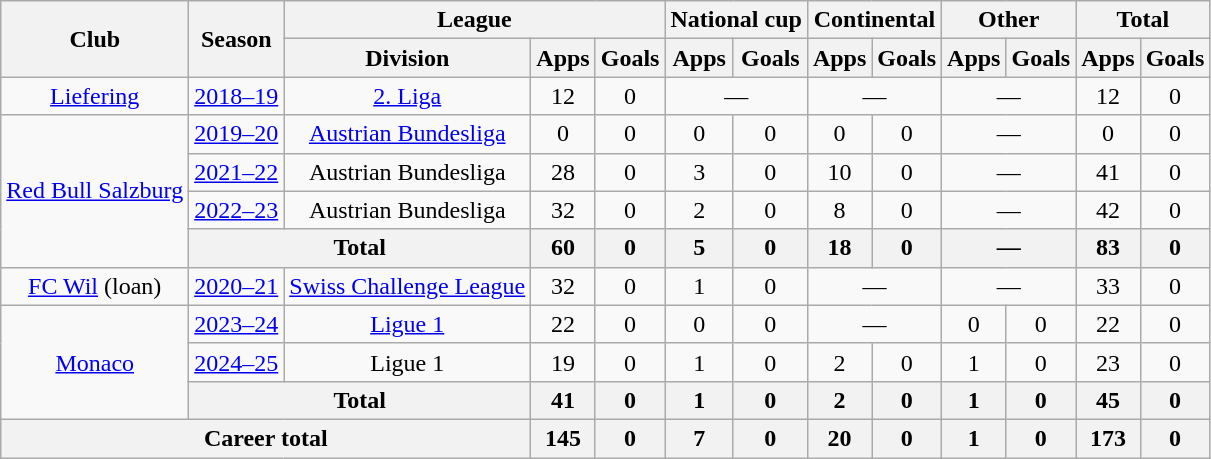<table class="wikitable" style="text-align: center">
<tr>
<th rowspan="2">Club</th>
<th rowspan="2">Season</th>
<th colspan="3">League</th>
<th colspan="2">National cup</th>
<th colspan="2">Continental</th>
<th colspan="2">Other</th>
<th colspan="2">Total</th>
</tr>
<tr>
<th>Division</th>
<th>Apps</th>
<th>Goals</th>
<th>Apps</th>
<th>Goals</th>
<th>Apps</th>
<th>Goals</th>
<th>Apps</th>
<th>Goals</th>
<th>Apps</th>
<th>Goals</th>
</tr>
<tr>
<td><a href='#'>Liefering</a></td>
<td><a href='#'>2018–19</a></td>
<td><a href='#'>2. Liga</a></td>
<td>12</td>
<td>0</td>
<td colspan="2">—</td>
<td colspan="2">—</td>
<td colspan="2">—</td>
<td>12</td>
<td>0</td>
</tr>
<tr>
<td rowspan="4"><a href='#'>Red Bull Salzburg</a></td>
<td><a href='#'>2019–20</a></td>
<td><a href='#'>Austrian Bundesliga</a></td>
<td>0</td>
<td>0</td>
<td>0</td>
<td>0</td>
<td>0</td>
<td>0</td>
<td colspan="2">—</td>
<td>0</td>
<td>0</td>
</tr>
<tr>
<td><a href='#'>2021–22</a></td>
<td>Austrian Bundesliga</td>
<td>28</td>
<td>0</td>
<td>3</td>
<td>0</td>
<td>10</td>
<td>0</td>
<td colspan="2">—</td>
<td>41</td>
<td>0</td>
</tr>
<tr>
<td><a href='#'>2022–23</a></td>
<td>Austrian Bundesliga</td>
<td>32</td>
<td>0</td>
<td>2</td>
<td>0</td>
<td>8</td>
<td>0</td>
<td colspan="2">—</td>
<td>42</td>
<td>0</td>
</tr>
<tr>
<th colspan="2">Total</th>
<th>60</th>
<th>0</th>
<th>5</th>
<th>0</th>
<th>18</th>
<th>0</th>
<th colspan="2">—</th>
<th>83</th>
<th>0</th>
</tr>
<tr>
<td><a href='#'>FC Wil</a> (loan)</td>
<td><a href='#'>2020–21</a></td>
<td><a href='#'>Swiss Challenge League</a></td>
<td>32</td>
<td>0</td>
<td>1</td>
<td>0</td>
<td colspan="2">—</td>
<td colspan="2">—</td>
<td>33</td>
<td>0</td>
</tr>
<tr>
<td rowspan="3"><a href='#'>Monaco</a></td>
<td><a href='#'>2023–24</a></td>
<td><a href='#'>Ligue 1</a></td>
<td>22</td>
<td>0</td>
<td>0</td>
<td>0</td>
<td colspan="2">—</td>
<td>0</td>
<td>0</td>
<td>22</td>
<td>0</td>
</tr>
<tr>
<td><a href='#'>2024–25</a></td>
<td>Ligue 1</td>
<td>19</td>
<td>0</td>
<td>1</td>
<td>0</td>
<td>2</td>
<td>0</td>
<td>1</td>
<td>0</td>
<td>23</td>
<td>0</td>
</tr>
<tr>
<th colspan="2">Total</th>
<th>41</th>
<th>0</th>
<th>1</th>
<th>0</th>
<th>2</th>
<th>0</th>
<th>1</th>
<th>0</th>
<th>45</th>
<th>0</th>
</tr>
<tr>
<th colspan="3">Career total</th>
<th>145</th>
<th>0</th>
<th>7</th>
<th>0</th>
<th>20</th>
<th>0</th>
<th>1</th>
<th>0</th>
<th>173</th>
<th>0</th>
</tr>
</table>
